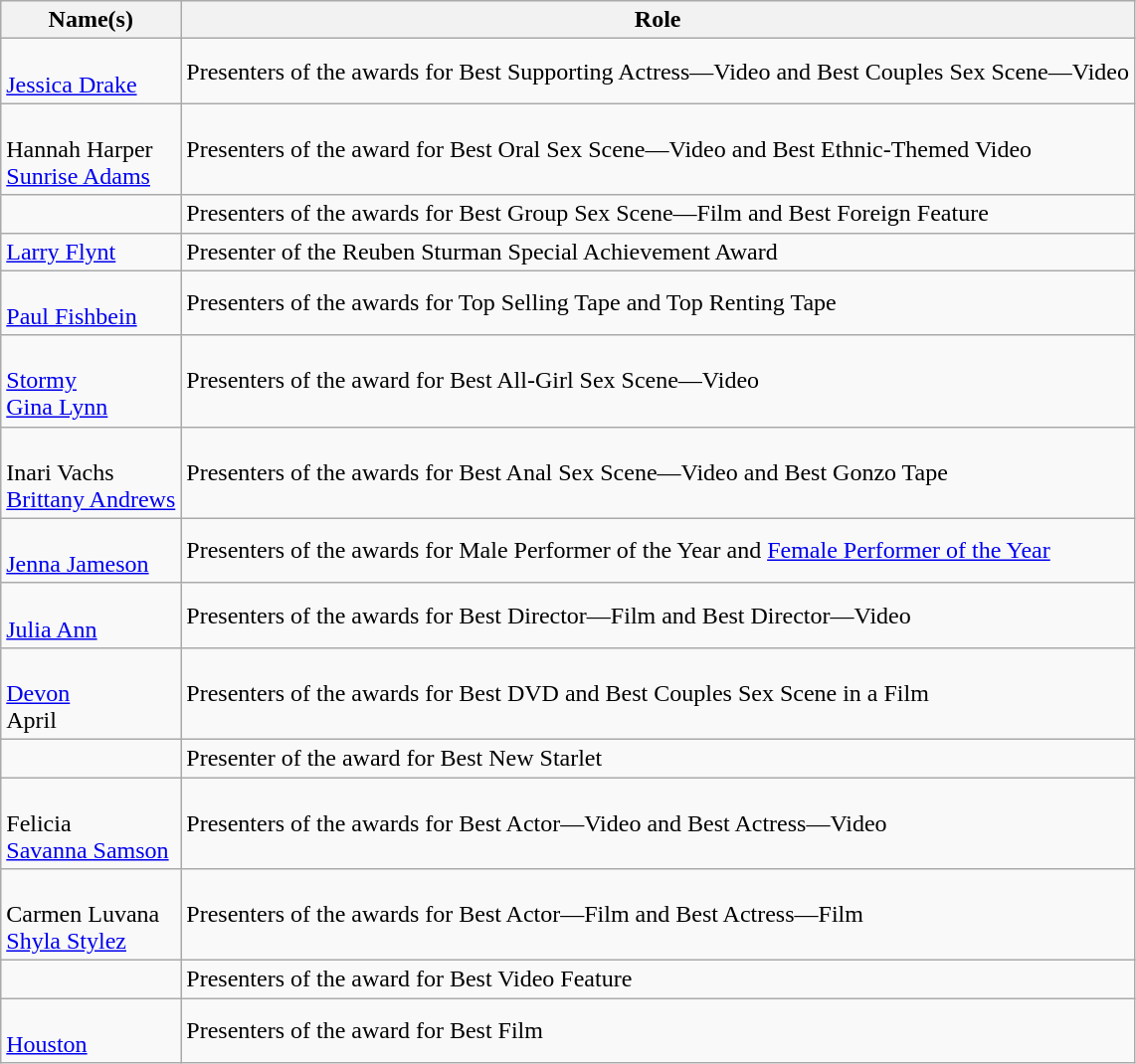<table class="wikitable sortable">
<tr>
<th>Name(s)</th>
<th>Role</th>
</tr>
<tr>
<td><br><a href='#'>Jessica Drake</a></td>
<td>Presenters of the awards for Best Supporting Actress—Video and Best Couples Sex Scene—Video</td>
</tr>
<tr>
<td><br>Hannah Harper<br><a href='#'>Sunrise Adams</a></td>
<td>Presenters of the award for Best Oral Sex Scene—Video and Best Ethnic-Themed Video</td>
</tr>
<tr>
<td> </td>
<td>Presenters of the awards for Best Group Sex Scene—Film and Best Foreign Feature</td>
</tr>
<tr>
<td><a href='#'>Larry Flynt</a></td>
<td>Presenter of the Reuben Sturman Special Achievement Award</td>
</tr>
<tr>
<td><br><a href='#'>Paul Fishbein</a></td>
<td>Presenters of the awards for Top Selling Tape and Top Renting Tape</td>
</tr>
<tr>
<td><br><a href='#'>Stormy</a><br><a href='#'>Gina Lynn</a></td>
<td>Presenters of the award for Best All-Girl Sex Scene—Video</td>
</tr>
<tr>
<td><br>Inari Vachs<br><a href='#'>Brittany Andrews</a></td>
<td>Presenters of the awards for Best Anal Sex Scene—Video and Best Gonzo Tape</td>
</tr>
<tr>
<td><br><a href='#'>Jenna Jameson</a></td>
<td>Presenters of the awards for Male Performer of the Year and <a href='#'>Female Performer of the Year</a></td>
</tr>
<tr>
<td><br><a href='#'>Julia Ann</a></td>
<td>Presenters of the awards for Best Director—Film and Best Director—Video</td>
</tr>
<tr>
<td><br><a href='#'>Devon</a><br>April</td>
<td>Presenters of the awards for Best DVD and Best Couples Sex Scene in a Film</td>
</tr>
<tr>
<td></td>
<td>Presenter of the award for Best New Starlet</td>
</tr>
<tr>
<td><br>Felicia<br><a href='#'>Savanna Samson</a></td>
<td>Presenters of the awards for Best Actor—Video and Best Actress—Video</td>
</tr>
<tr>
<td><br>Carmen Luvana<br><a href='#'>Shyla Stylez</a></td>
<td>Presenters of the awards for Best Actor—Film and Best Actress—Film</td>
</tr>
<tr>
<td> </td>
<td>Presenters of the award for Best Video Feature</td>
</tr>
<tr>
<td><br><a href='#'>Houston</a></td>
<td>Presenters of the award for Best Film</td>
</tr>
</table>
